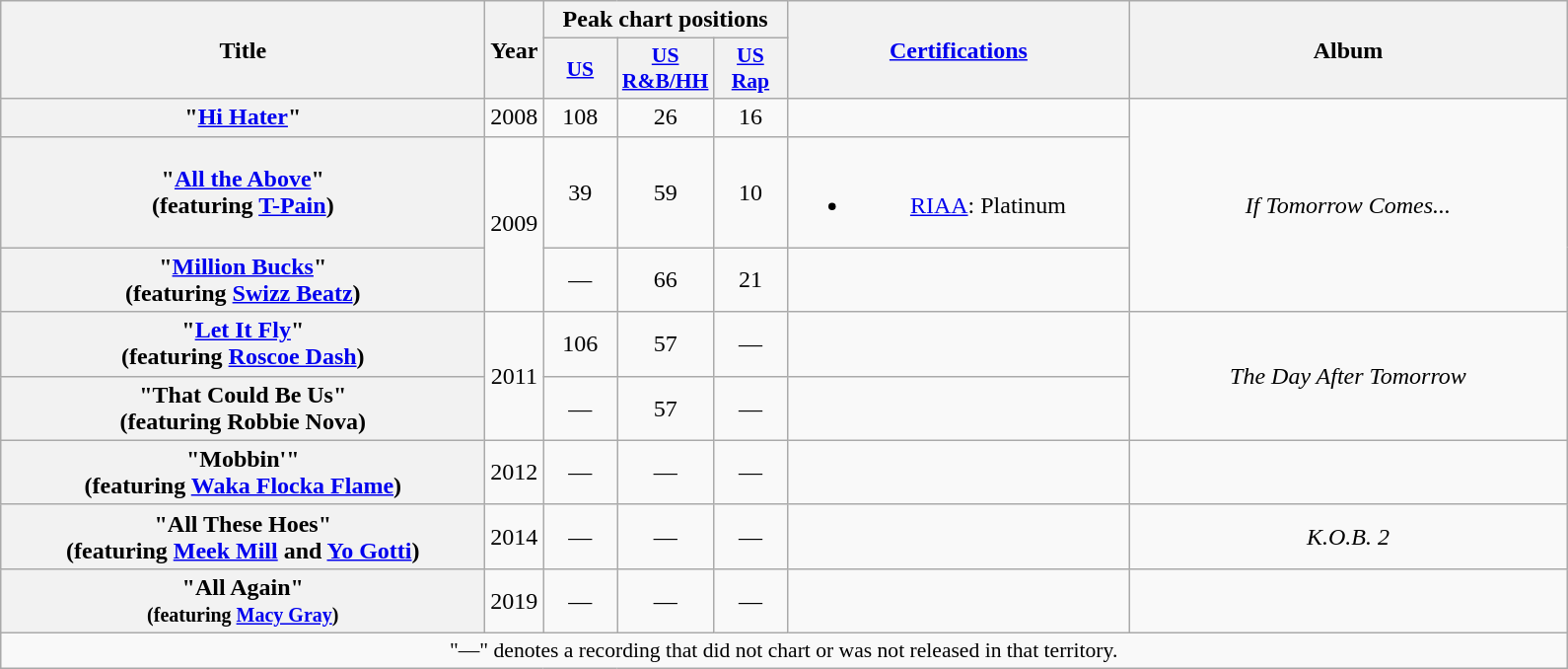<table class="wikitable plainrowheaders" style="text-align:center;">
<tr>
<th scope="col" rowspan="2" style="width:20em;">Title</th>
<th scope="col" rowspan="2" style="width:1em;">Year</th>
<th scope="col" colspan="3">Peak chart positions</th>
<th scope="col" rowspan="2" style="width:14em;"><a href='#'>Certifications</a></th>
<th scope="col" rowspan="2" style="width:18em;">Album</th>
</tr>
<tr>
<th style="width:3em; font-size:90%"><a href='#'>US</a><br></th>
<th style="width:3em; font-size:90%"><a href='#'>US<br>R&B/HH</a><br></th>
<th style="width:3em; font-size:90%"><a href='#'>US<br>Rap</a><br></th>
</tr>
<tr>
<th scope="row">"<a href='#'>Hi Hater</a>"</th>
<td>2008</td>
<td>108</td>
<td>26</td>
<td>16</td>
<td></td>
<td rowspan="3"><em>If Tomorrow Comes...</em></td>
</tr>
<tr>
<th scope="row">"<a href='#'>All the Above</a>"<br><span>(featuring <a href='#'>T-Pain</a>)</span></th>
<td rowspan="2">2009</td>
<td>39</td>
<td>59</td>
<td>10</td>
<td><br><ul><li><a href='#'>RIAA</a>: Platinum</li></ul></td>
</tr>
<tr>
<th scope="row">"<a href='#'>Million Bucks</a>"<br><span>(featuring <a href='#'>Swizz Beatz</a>)</span></th>
<td>—</td>
<td>66</td>
<td>21</td>
<td></td>
</tr>
<tr>
<th scope="row">"<a href='#'>Let It Fly</a>"<br><span>(featuring <a href='#'>Roscoe Dash</a>)</span></th>
<td rowspan="2">2011</td>
<td>106</td>
<td>57</td>
<td>—</td>
<td></td>
<td rowspan="2"><em>The Day After Tomorrow</em></td>
</tr>
<tr>
<th scope="row">"That Could Be Us"<br><span>(featuring Robbie Nova)</span></th>
<td>—</td>
<td>57</td>
<td>—</td>
<td></td>
</tr>
<tr>
<th scope="row">"Mobbin'"<br><span>(featuring <a href='#'>Waka Flocka Flame</a>)</span></th>
<td>2012</td>
<td>—</td>
<td>—</td>
<td>—</td>
<td></td>
<td></td>
</tr>
<tr>
<th scope="row">"All These Hoes"<br><span>(featuring <a href='#'>Meek Mill</a> and <a href='#'>Yo Gotti</a>)</span></th>
<td>2014</td>
<td>—</td>
<td>—</td>
<td>—</td>
<td></td>
<td><em>K.O.B. 2</em></td>
</tr>
<tr>
<th scope="row">"All Again"<br><small>(featuring <a href='#'>Macy Gray</a>)</small></th>
<td>2019</td>
<td>—</td>
<td>—</td>
<td>—</td>
<td></td>
<td></td>
</tr>
<tr>
<td colspan="7" style="font-size:90%">"—" denotes a recording that did not chart or was not released in that territory.</td>
</tr>
</table>
